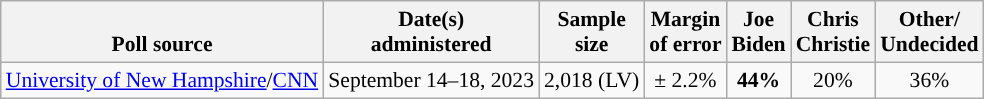<table class="wikitable sortable mw-datatable" style="font-size:90%;text-align:center;line-height:17px">
<tr valign=bottom>
<th>Poll source</th>
<th>Date(s)<br>administered</th>
<th>Sample<br>size</th>
<th>Margin<br>of error</th>
<th class="unsortable">Joe<br>Biden<br></th>
<th class="unsortable">Chris<br>Christie<br></th>
<th class="unsortable">Other/<br>Undecided</th>
</tr>
<tr>
<td style="text-align:left;"><a href='#'>University of New Hampshire</a>/<a href='#'>CNN</a></td>
<td data-sort-value="2021-12-12">September 14–18, 2023</td>
<td>2,018 (LV)</td>
<td>± 2.2%</td>
<td style="color:black;background-color:"><strong>44%</strong></td>
<td>20%</td>
<td>36%</td>
</tr>
</table>
